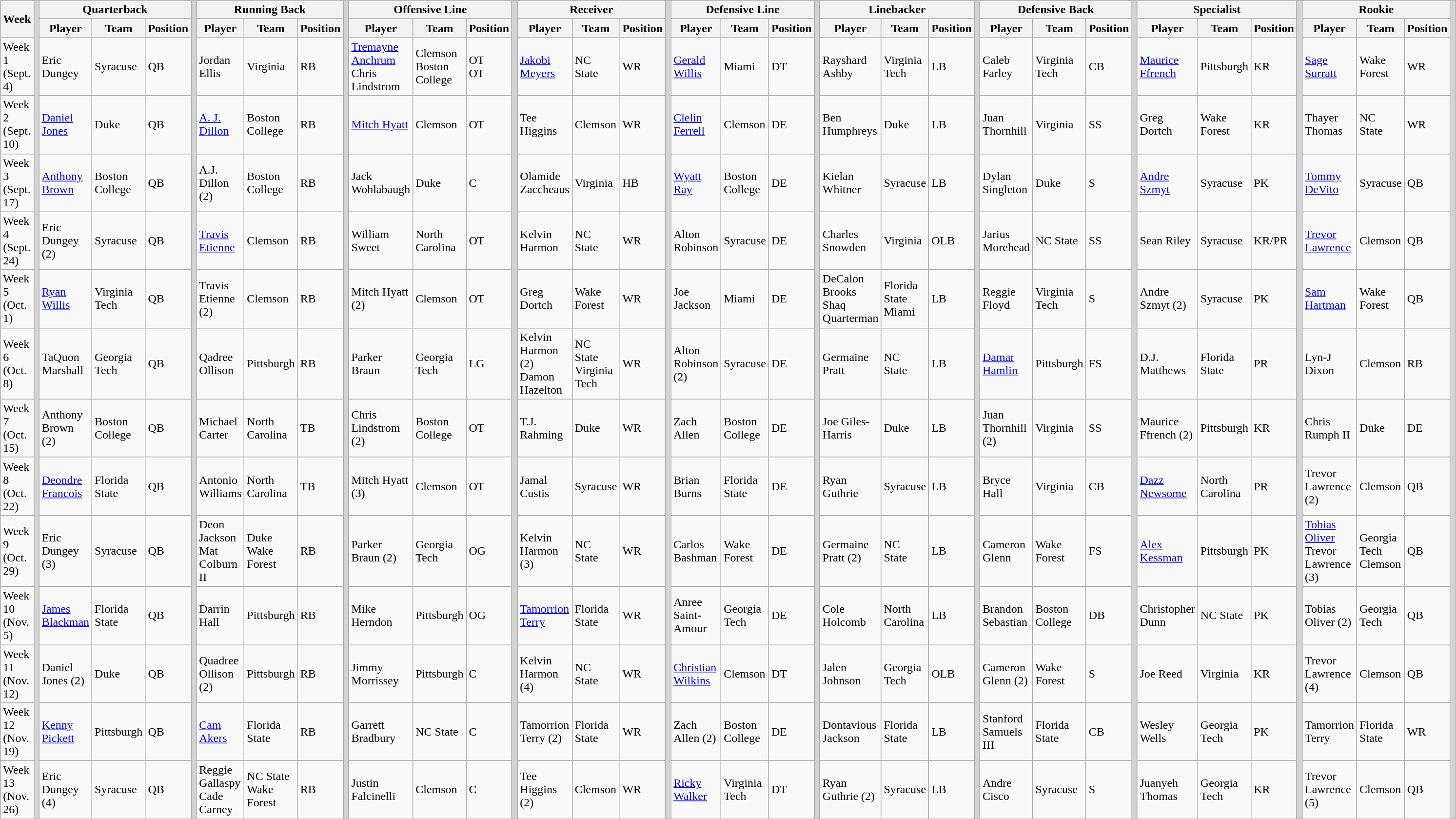<table class="wikitable" border="1">
<tr>
<th rowspan="2">Week</th>
<th rowSpan="15" style="background-color:lightgrey;"></th>
<th colspan="3">Quarterback</th>
<th rowSpan="15" style="background-color:lightgrey;"></th>
<th colspan="3">Running Back</th>
<th rowSpan="15" style="background-color:lightgrey;"></th>
<th colspan="3">Offensive Line</th>
<th rowSpan="15" style="background-color:lightgrey;"></th>
<th colspan="3">Receiver</th>
<th rowSpan="15" style="background-color:lightgrey;"></th>
<th colspan="3">Defensive Line</th>
<th rowSpan="15" style="background-color:lightgrey;"></th>
<th colspan="3">Linebacker</th>
<th rowSpan="15" style="background-color:lightgrey;"></th>
<th colspan="3">Defensive Back</th>
<th rowSpan="15" style="background-color:lightgrey;"></th>
<th colspan="3">Specialist</th>
<th rowSpan="15" style="background-color:lightgrey;"></th>
<th colspan="3">Rookie</th>
<th rowSpan="15" style="background-color:lightgrey;"></th>
</tr>
<tr>
<th>Player</th>
<th>Team</th>
<th>Position</th>
<th>Player</th>
<th>Team</th>
<th>Position</th>
<th>Player</th>
<th>Team</th>
<th>Position</th>
<th>Player</th>
<th>Team</th>
<th>Position</th>
<th>Player</th>
<th>Team</th>
<th>Position</th>
<th>Player</th>
<th>Team</th>
<th>Position</th>
<th>Player</th>
<th>Team</th>
<th>Position</th>
<th>Player</th>
<th>Team</th>
<th>Position</th>
<th>Player</th>
<th>Team</th>
<th>Position</th>
</tr>
<tr>
<td>Week 1 (Sept. 4)</td>
<td>Eric Dungey</td>
<td>Syracuse</td>
<td>QB</td>
<td>Jordan Ellis</td>
<td>Virginia</td>
<td>RB</td>
<td><a href='#'>Tremayne Anchrum</a> <br> Chris Lindstrom</td>
<td>Clemson <br> Boston College</td>
<td>OT <br> OT</td>
<td><a href='#'>Jakobi Meyers</a></td>
<td>NC State</td>
<td>WR</td>
<td><a href='#'>Gerald Willis</a></td>
<td>Miami</td>
<td>DT</td>
<td>Rayshard Ashby</td>
<td>Virginia Tech</td>
<td>LB</td>
<td>Caleb Farley</td>
<td>Virginia Tech</td>
<td>CB</td>
<td><a href='#'>Maurice Ffrench</a></td>
<td>Pittsburgh</td>
<td>KR</td>
<td><a href='#'>Sage Surratt</a></td>
<td>Wake Forest</td>
<td>WR</td>
</tr>
<tr>
<td>Week 2 (Sept. 10)</td>
<td><a href='#'>Daniel Jones</a></td>
<td>Duke</td>
<td>QB</td>
<td><a href='#'>A. J. Dillon</a></td>
<td>Boston College</td>
<td>RB</td>
<td><a href='#'>Mitch Hyatt</a></td>
<td>Clemson</td>
<td>OT</td>
<td>Tee Higgins</td>
<td>Clemson</td>
<td>WR</td>
<td><a href='#'>Clelin Ferrell</a></td>
<td>Clemson</td>
<td>DE</td>
<td>Ben Humphreys</td>
<td>Duke</td>
<td>LB</td>
<td>Juan Thornhill</td>
<td>Virginia</td>
<td>SS</td>
<td>Greg Dortch</td>
<td>Wake Forest</td>
<td>KR</td>
<td>Thayer Thomas</td>
<td>NC State</td>
<td>WR</td>
</tr>
<tr>
<td>Week 3 (Sept. 17)</td>
<td><a href='#'>Anthony Brown</a></td>
<td>Boston College</td>
<td>QB</td>
<td>A.J. Dillon (2)</td>
<td>Boston College</td>
<td>RB</td>
<td>Jack Wohlabaugh</td>
<td>Duke</td>
<td>C</td>
<td>Olamide Zaccheaus</td>
<td>Virginia</td>
<td>HB</td>
<td><a href='#'>Wyatt Ray</a></td>
<td>Boston College</td>
<td>DE</td>
<td>Kielan Whitner</td>
<td>Syracuse</td>
<td>LB</td>
<td>Dylan Singleton</td>
<td>Duke</td>
<td>S</td>
<td><a href='#'>Andre Szmyt</a></td>
<td>Syracuse</td>
<td>PK</td>
<td><a href='#'>Tommy DeVito</a></td>
<td>Syracuse</td>
<td>QB</td>
</tr>
<tr>
<td>Week 4 (Sept. 24)</td>
<td>Eric Dungey (2)</td>
<td>Syracuse</td>
<td>QB</td>
<td><a href='#'>Travis Etienne</a></td>
<td>Clemson</td>
<td>RB</td>
<td>William Sweet</td>
<td>North Carolina</td>
<td>OT</td>
<td>Kelvin Harmon</td>
<td>NC State</td>
<td>WR</td>
<td>Alton Robinson</td>
<td>Syracuse</td>
<td>DE</td>
<td>Charles Snowden</td>
<td>Virginia</td>
<td>OLB</td>
<td>Jarius Morehead</td>
<td>NC State</td>
<td>SS</td>
<td>Sean Riley</td>
<td>Syracuse</td>
<td>KR/PR</td>
<td><a href='#'>Trevor Lawrence</a></td>
<td>Clemson</td>
<td>QB</td>
</tr>
<tr>
<td>Week 5 (Oct. 1)</td>
<td><a href='#'>Ryan Willis</a></td>
<td>Virginia Tech</td>
<td>QB</td>
<td>Travis Etienne (2)</td>
<td>Clemson</td>
<td>RB</td>
<td>Mitch Hyatt (2)</td>
<td>Clemson</td>
<td>OT</td>
<td>Greg Dortch</td>
<td>Wake Forest</td>
<td>WR</td>
<td>Joe Jackson</td>
<td>Miami</td>
<td>DE</td>
<td>DeCalon Brooks <br> Shaq Quarterman</td>
<td>Florida State <br> Miami</td>
<td>LB</td>
<td>Reggie Floyd</td>
<td>Virginia Tech</td>
<td>S</td>
<td>Andre Szmyt (2)</td>
<td>Syracuse</td>
<td>PK</td>
<td><a href='#'>Sam Hartman</a></td>
<td>Wake Forest</td>
<td>QB</td>
</tr>
<tr>
<td>Week 6 (Oct. 8)</td>
<td>TaQuon Marshall</td>
<td>Georgia Tech</td>
<td>QB</td>
<td>Qadree Ollison</td>
<td>Pittsburgh</td>
<td>RB</td>
<td>Parker Braun</td>
<td>Georgia Tech</td>
<td>LG</td>
<td>Kelvin Harmon (2)<br> Damon Hazelton</td>
<td>NC State <br> Virginia Tech</td>
<td>WR</td>
<td>Alton Robinson (2)</td>
<td>Syracuse</td>
<td>DE</td>
<td>Germaine Pratt</td>
<td>NC State</td>
<td>LB</td>
<td><a href='#'>Damar Hamlin</a></td>
<td>Pittsburgh</td>
<td>FS</td>
<td>D.J. Matthews</td>
<td>Florida State</td>
<td>PR</td>
<td>Lyn-J Dixon</td>
<td>Clemson</td>
<td>RB</td>
</tr>
<tr>
<td>Week 7 (Oct. 15)</td>
<td>Anthony Brown (2)</td>
<td>Boston College</td>
<td>QB</td>
<td>Michael Carter</td>
<td>North Carolina</td>
<td>TB</td>
<td>Chris Lindstrom (2)</td>
<td>Boston College</td>
<td>OT</td>
<td>T.J. Rahming</td>
<td>Duke</td>
<td>WR</td>
<td>Zach Allen</td>
<td>Boston College</td>
<td>DE</td>
<td>Joe Giles-Harris</td>
<td>Duke</td>
<td>LB</td>
<td>Juan Thornhill (2)</td>
<td>Virginia</td>
<td>SS</td>
<td>Maurice Ffrench (2)</td>
<td>Pittsburgh</td>
<td>KR</td>
<td>Chris Rumph II</td>
<td>Duke</td>
<td>DE</td>
</tr>
<tr>
<td>Week 8 (Oct. 22)</td>
<td><a href='#'>Deondre Francois</a></td>
<td>Florida State</td>
<td>QB</td>
<td>Antonio Williams</td>
<td>North Carolina</td>
<td>TB</td>
<td>Mitch Hyatt (3)</td>
<td>Clemson</td>
<td>OT</td>
<td>Jamal Custis</td>
<td>Syracuse</td>
<td>WR</td>
<td>Brian Burns</td>
<td>Florida State</td>
<td>DE</td>
<td>Ryan Guthrie</td>
<td>Syracuse</td>
<td>LB</td>
<td>Bryce Hall</td>
<td>Virginia</td>
<td>CB</td>
<td><a href='#'>Dazz Newsome</a></td>
<td>North Carolina</td>
<td>PR</td>
<td>Trevor Lawrence (2)</td>
<td>Clemson</td>
<td>QB</td>
</tr>
<tr>
<td>Week 9 (Oct. 29)</td>
<td>Eric Dungey (3)</td>
<td>Syracuse</td>
<td>QB</td>
<td>Deon Jackson<br>Mat Colburn II</td>
<td>Duke<br>Wake Forest</td>
<td>RB</td>
<td>Parker Braun (2)</td>
<td>Georgia Tech</td>
<td>OG</td>
<td>Kelvin Harmon (3)</td>
<td>NC State</td>
<td>WR</td>
<td>Carlos Bashman</td>
<td>Wake Forest</td>
<td>DE</td>
<td>Germaine Pratt (2)</td>
<td>NC State</td>
<td>LB</td>
<td>Cameron Glenn</td>
<td>Wake Forest</td>
<td>FS</td>
<td><a href='#'>Alex Kessman</a></td>
<td>Pittsburgh</td>
<td>PK</td>
<td><a href='#'>Tobias Oliver</a><br>Trevor Lawrence (3)</td>
<td>Georgia Tech<br> Clemson</td>
<td>QB</td>
</tr>
<tr>
<td>Week 10 (Nov. 5)</td>
<td><a href='#'>James Blackman</a></td>
<td>Florida State</td>
<td>QB</td>
<td>Darrin Hall</td>
<td>Pittsburgh</td>
<td>RB</td>
<td>Mike Herndon</td>
<td>Pittsburgh</td>
<td>OG</td>
<td><a href='#'>Tamorrion Terry</a></td>
<td>Florida State</td>
<td>WR</td>
<td>Anree Saint-Amour</td>
<td>Georgia Tech</td>
<td>DE</td>
<td>Cole Holcomb</td>
<td>North Carolina</td>
<td>LB</td>
<td>Brandon Sebastian</td>
<td>Boston College</td>
<td>DB</td>
<td>Christopher Dunn</td>
<td>NC State</td>
<td>PK</td>
<td>Tobias Oliver (2)</td>
<td>Georgia Tech</td>
<td>QB</td>
</tr>
<tr>
<td>Week 11 (Nov. 12)</td>
<td>Daniel Jones (2)</td>
<td>Duke</td>
<td>QB</td>
<td>Quadree Ollison (2)</td>
<td>Pittsburgh</td>
<td>RB</td>
<td>Jimmy Morrissey</td>
<td>Pittsburgh</td>
<td>C</td>
<td>Kelvin Harmon (4)</td>
<td>NC State</td>
<td>WR</td>
<td><a href='#'>Christian Wilkins</a></td>
<td>Clemson</td>
<td>DT</td>
<td>Jalen Johnson</td>
<td>Georgia Tech</td>
<td>OLB</td>
<td>Cameron Glenn (2)</td>
<td>Wake Forest</td>
<td>S</td>
<td>Joe Reed</td>
<td>Virginia</td>
<td>KR</td>
<td>Trevor Lawrence (4)</td>
<td>Clemson</td>
<td>QB</td>
</tr>
<tr>
<td>Week 12 (Nov. 19)</td>
<td><a href='#'>Kenny Pickett</a></td>
<td>Pittsburgh</td>
<td>QB</td>
<td><a href='#'>Cam Akers</a></td>
<td>Florida State</td>
<td>RB</td>
<td>Garrett Bradbury</td>
<td>NC State</td>
<td>C</td>
<td>Tamorrion Terry (2)</td>
<td>Florida State</td>
<td>WR</td>
<td>Zach Allen (2)</td>
<td>Boston College</td>
<td>DE</td>
<td>Dontavious Jackson</td>
<td>Florida State</td>
<td>LB</td>
<td>Stanford Samuels III</td>
<td>Florida State</td>
<td>CB</td>
<td>Wesley Wells</td>
<td>Georgia Tech</td>
<td>PK</td>
<td>Tamorrion Terry</td>
<td>Florida State</td>
<td>WR</td>
</tr>
<tr>
<td>Week 13 (Nov. 26)</td>
<td>Eric Dungey (4)</td>
<td>Syracuse</td>
<td>QB</td>
<td>Reggie Gallaspy <br> Cade Carney</td>
<td>NC State <br> Wake Forest</td>
<td>RB</td>
<td>Justin Falcinelli</td>
<td>Clemson</td>
<td>C</td>
<td>Tee Higgins (2)</td>
<td>Clemson</td>
<td>WR</td>
<td><a href='#'>Ricky Walker</a></td>
<td>Virginia Tech</td>
<td>DT</td>
<td>Ryan Guthrie (2)</td>
<td>Syracuse</td>
<td>LB</td>
<td>Andre Cisco</td>
<td>Syracuse</td>
<td>S</td>
<td>Juanyeh Thomas</td>
<td>Georgia Tech</td>
<td>KR</td>
<td>Trevor Lawrence (5)</td>
<td>Clemson</td>
<td>QB</td>
</tr>
<tr>
</tr>
</table>
